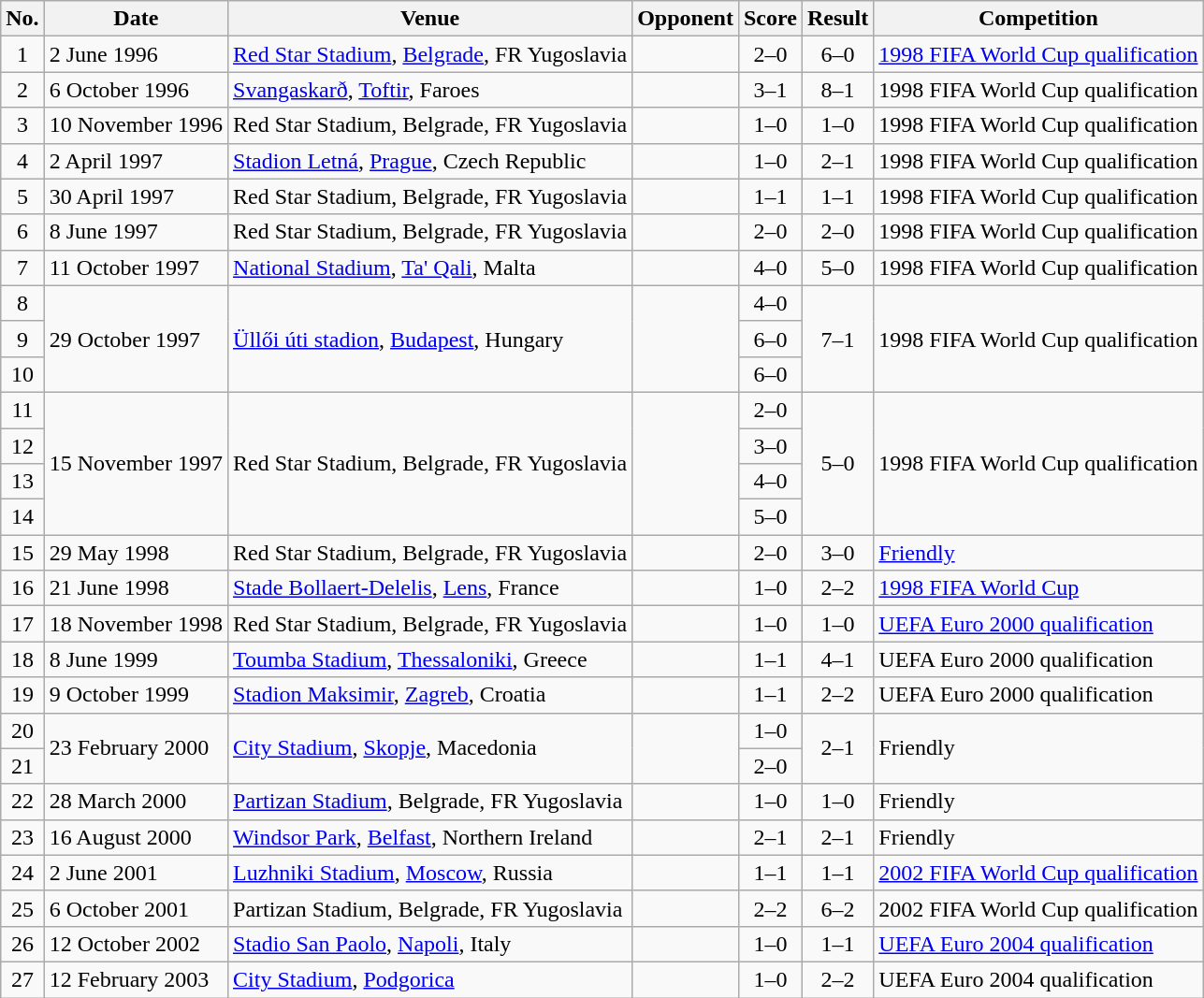<table class="wikitable sortable">
<tr>
<th scope="col">No.</th>
<th scope="col">Date</th>
<th scope="col">Venue</th>
<th scope="col">Opponent</th>
<th scope="col">Score</th>
<th scope="col">Result</th>
<th scope="col">Competition</th>
</tr>
<tr>
<td style="text-align:center">1</td>
<td>2 June 1996</td>
<td><a href='#'>Red Star Stadium</a>, <a href='#'>Belgrade</a>, FR Yugoslavia</td>
<td></td>
<td style="text-align:center">2–0</td>
<td style="text-align:center">6–0</td>
<td><a href='#'>1998 FIFA World Cup qualification</a></td>
</tr>
<tr>
<td style="text-align:center">2</td>
<td>6 October 1996</td>
<td><a href='#'>Svangaskarð</a>, <a href='#'>Toftir</a>, Faroes</td>
<td></td>
<td style="text-align:center">3–1</td>
<td style="text-align:center">8–1</td>
<td>1998 FIFA World Cup qualification</td>
</tr>
<tr>
<td style="text-align:center">3</td>
<td>10 November 1996</td>
<td>Red Star Stadium, Belgrade, FR Yugoslavia</td>
<td></td>
<td style="text-align:center">1–0</td>
<td style="text-align:center">1–0</td>
<td>1998 FIFA World Cup qualification</td>
</tr>
<tr>
<td style="text-align:center">4</td>
<td>2 April 1997</td>
<td><a href='#'>Stadion Letná</a>, <a href='#'>Prague</a>, Czech Republic</td>
<td></td>
<td style="text-align:center">1–0</td>
<td style="text-align:center">2–1</td>
<td>1998 FIFA World Cup qualification</td>
</tr>
<tr>
<td style="text-align:center">5</td>
<td>30 April 1997</td>
<td>Red Star Stadium, Belgrade, FR Yugoslavia</td>
<td></td>
<td style="text-align:center">1–1</td>
<td style="text-align:center">1–1</td>
<td>1998 FIFA World Cup qualification</td>
</tr>
<tr>
<td style="text-align:center">6</td>
<td>8 June 1997</td>
<td>Red Star Stadium, Belgrade, FR Yugoslavia</td>
<td></td>
<td style="text-align:center">2–0</td>
<td style="text-align:center">2–0</td>
<td>1998 FIFA World Cup qualification</td>
</tr>
<tr>
<td style="text-align:center">7</td>
<td>11 October 1997</td>
<td><a href='#'>National Stadium</a>, <a href='#'>Ta' Qali</a>, Malta</td>
<td></td>
<td style="text-align:center">4–0</td>
<td style="text-align:center">5–0</td>
<td>1998 FIFA World Cup qualification</td>
</tr>
<tr>
<td style="text-align:center">8</td>
<td rowspan="3">29 October 1997</td>
<td rowspan="3"><a href='#'>Üllői úti stadion</a>, <a href='#'>Budapest</a>, Hungary</td>
<td rowspan="3"></td>
<td style="text-align:center">4–0</td>
<td rowspan="3" style="text-align:center;">7–1</td>
<td rowspan="3">1998 FIFA World Cup qualification</td>
</tr>
<tr>
<td style="text-align:center">9</td>
<td style="text-align:center">6–0</td>
</tr>
<tr>
<td style="text-align:center">10</td>
<td style="text-align:center">6–0</td>
</tr>
<tr>
<td style="text-align:center">11</td>
<td rowspan="4">15 November 1997</td>
<td rowspan="4">Red Star Stadium, Belgrade, FR Yugoslavia</td>
<td rowspan="4"></td>
<td style="text-align:center">2–0</td>
<td rowspan="4" style="text-align:center;">5–0</td>
<td rowspan="4">1998 FIFA World Cup qualification</td>
</tr>
<tr>
<td style="text-align:center">12</td>
<td style="text-align:center">3–0</td>
</tr>
<tr>
<td style="text-align:center">13</td>
<td style="text-align:center">4–0</td>
</tr>
<tr>
<td style="text-align:center">14</td>
<td style="text-align:center">5–0</td>
</tr>
<tr>
<td style="text-align:center">15</td>
<td>29 May 1998</td>
<td>Red Star Stadium, Belgrade, FR Yugoslavia</td>
<td></td>
<td style="text-align:center">2–0</td>
<td style="text-align:center">3–0</td>
<td><a href='#'>Friendly</a></td>
</tr>
<tr>
<td style="text-align:center">16</td>
<td>21 June 1998</td>
<td><a href='#'>Stade Bollaert-Delelis</a>, <a href='#'>Lens</a>, France</td>
<td></td>
<td style="text-align:center">1–0</td>
<td style="text-align:center">2–2</td>
<td><a href='#'>1998 FIFA World Cup</a></td>
</tr>
<tr>
<td style="text-align:center">17</td>
<td>18 November 1998</td>
<td>Red Star Stadium, Belgrade, FR Yugoslavia</td>
<td></td>
<td style="text-align:center">1–0</td>
<td style="text-align:center">1–0</td>
<td><a href='#'>UEFA Euro 2000 qualification</a></td>
</tr>
<tr>
<td style="text-align:center">18</td>
<td>8 June 1999</td>
<td><a href='#'>Toumba Stadium</a>, <a href='#'>Thessaloniki</a>, Greece</td>
<td></td>
<td style="text-align:center">1–1</td>
<td style="text-align:center">4–1</td>
<td>UEFA Euro 2000 qualification</td>
</tr>
<tr>
<td style="text-align:center">19</td>
<td>9 October 1999</td>
<td><a href='#'>Stadion Maksimir</a>, <a href='#'>Zagreb</a>, Croatia</td>
<td></td>
<td style="text-align:center">1–1</td>
<td style="text-align:center">2–2</td>
<td>UEFA Euro 2000 qualification</td>
</tr>
<tr>
<td style="text-align:center">20</td>
<td rowspan="2">23 February 2000</td>
<td rowspan="2"><a href='#'>City Stadium</a>, <a href='#'>Skopje</a>, Macedonia</td>
<td rowspan="2"></td>
<td style="text-align:center">1–0</td>
<td rowspan="2" style="text-align:center;">2–1</td>
<td rowspan="2">Friendly</td>
</tr>
<tr>
<td style="text-align:center">21</td>
<td style="text-align:center">2–0</td>
</tr>
<tr>
<td style="text-align:center">22</td>
<td>28 March 2000</td>
<td><a href='#'>Partizan Stadium</a>, Belgrade, FR Yugoslavia</td>
<td></td>
<td style="text-align:center">1–0</td>
<td style="text-align:center">1–0</td>
<td>Friendly</td>
</tr>
<tr>
<td style="text-align:center">23</td>
<td>16 August 2000</td>
<td><a href='#'>Windsor Park</a>, <a href='#'>Belfast</a>, Northern Ireland</td>
<td></td>
<td style="text-align:center">2–1</td>
<td style="text-align:center">2–1</td>
<td>Friendly</td>
</tr>
<tr>
<td style="text-align:center">24</td>
<td>2 June 2001</td>
<td><a href='#'>Luzhniki Stadium</a>, <a href='#'>Moscow</a>, Russia</td>
<td></td>
<td style="text-align:center">1–1</td>
<td style="text-align:center">1–1</td>
<td><a href='#'>2002 FIFA World Cup qualification</a></td>
</tr>
<tr>
<td style="text-align:center">25</td>
<td>6 October 2001</td>
<td>Partizan Stadium, Belgrade, FR Yugoslavia</td>
<td></td>
<td style="text-align:center">2–2</td>
<td style="text-align:center">6–2</td>
<td>2002 FIFA World Cup qualification</td>
</tr>
<tr>
<td style="text-align:center">26</td>
<td>12 October 2002</td>
<td><a href='#'>Stadio San Paolo</a>, <a href='#'>Napoli</a>, Italy</td>
<td></td>
<td style="text-align:center">1–0</td>
<td style="text-align:center">1–1</td>
<td><a href='#'>UEFA Euro 2004 qualification</a></td>
</tr>
<tr>
<td style="text-align:center">27</td>
<td>12 February 2003</td>
<td><a href='#'>City Stadium</a>, <a href='#'>Podgorica</a></td>
<td></td>
<td style="text-align:center">1–0</td>
<td style="text-align:center">2–2</td>
<td>UEFA Euro 2004 qualification</td>
</tr>
</table>
